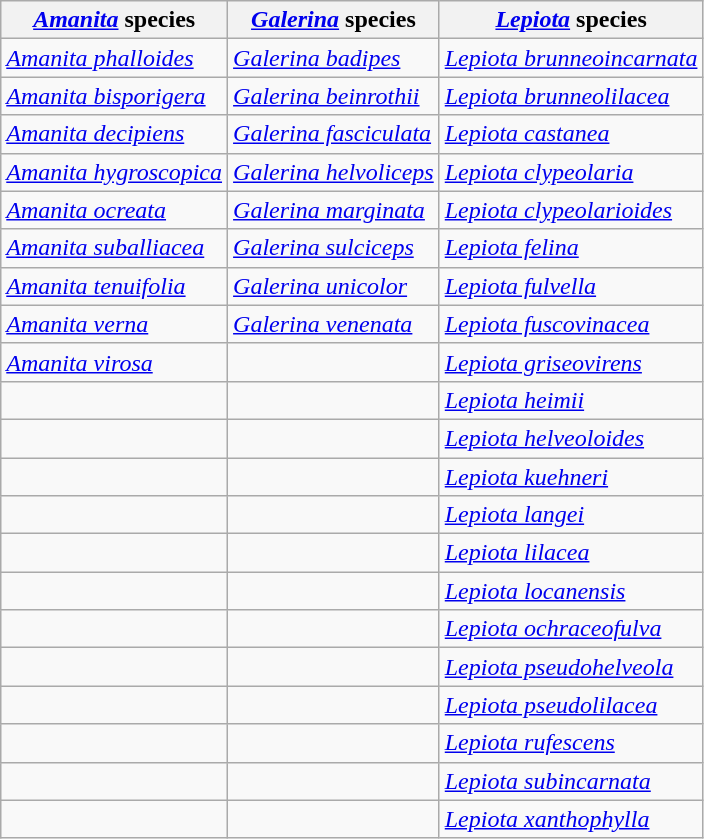<table class="wikitable">
<tr>
<th><em><a href='#'>Amanita</a></em> species</th>
<th><em><a href='#'>Galerina</a></em> species</th>
<th><em><a href='#'>Lepiota</a></em> species</th>
</tr>
<tr>
<td><em><a href='#'>Amanita phalloides</a></em></td>
<td><em><a href='#'>Galerina badipes</a></em></td>
<td><em><a href='#'>Lepiota brunneoincarnata</a></em></td>
</tr>
<tr>
<td><em><a href='#'>Amanita bisporigera</a></em></td>
<td><em><a href='#'>Galerina beinrothii</a></em></td>
<td><em><a href='#'>Lepiota brunneolilacea</a></em></td>
</tr>
<tr>
<td><em><a href='#'>Amanita decipiens</a></em></td>
<td><em><a href='#'>Galerina fasciculata</a></em></td>
<td><em><a href='#'>Lepiota castanea</a></em></td>
</tr>
<tr>
<td><em><a href='#'>Amanita hygroscopica</a></em></td>
<td><em><a href='#'>Galerina helvoliceps</a></em></td>
<td><em><a href='#'>Lepiota clypeolaria</a></em></td>
</tr>
<tr>
<td><em><a href='#'>Amanita ocreata</a></em></td>
<td><em><a href='#'>Galerina marginata</a></em></td>
<td><em><a href='#'>Lepiota clypeolarioides</a></em></td>
</tr>
<tr>
<td><em><a href='#'>Amanita suballiacea</a></em></td>
<td><em><a href='#'>Galerina sulciceps</a></em></td>
<td><em><a href='#'>Lepiota felina</a></em></td>
</tr>
<tr>
<td><em><a href='#'>Amanita tenuifolia</a></em></td>
<td><em><a href='#'>Galerina unicolor</a></em></td>
<td><em><a href='#'>Lepiota fulvella</a></em></td>
</tr>
<tr>
<td><em><a href='#'>Amanita verna</a></em></td>
<td><em><a href='#'>Galerina venenata</a></em></td>
<td><em><a href='#'>Lepiota fuscovinacea</a></em></td>
</tr>
<tr>
<td><em><a href='#'>Amanita virosa</a></em></td>
<td></td>
<td><em><a href='#'>Lepiota griseovirens</a></em></td>
</tr>
<tr>
<td></td>
<td></td>
<td><em><a href='#'>Lepiota heimii</a></em></td>
</tr>
<tr>
<td></td>
<td></td>
<td><em><a href='#'>Lepiota helveoloides</a></em></td>
</tr>
<tr>
<td></td>
<td></td>
<td><em><a href='#'>Lepiota kuehneri</a></em></td>
</tr>
<tr>
<td></td>
<td></td>
<td><em><a href='#'>Lepiota langei</a></em></td>
</tr>
<tr>
<td></td>
<td></td>
<td><em><a href='#'>Lepiota lilacea</a></em></td>
</tr>
<tr>
<td></td>
<td></td>
<td><em><a href='#'>Lepiota locanensis</a></em></td>
</tr>
<tr>
<td></td>
<td></td>
<td><em><a href='#'>Lepiota ochraceofulva</a></em></td>
</tr>
<tr>
<td></td>
<td></td>
<td><em><a href='#'>Lepiota pseudohelveola</a></em></td>
</tr>
<tr>
<td></td>
<td></td>
<td><em><a href='#'>Lepiota pseudolilacea</a></em></td>
</tr>
<tr>
<td></td>
<td></td>
<td><em><a href='#'>Lepiota rufescens</a></em></td>
</tr>
<tr>
<td></td>
<td></td>
<td><em><a href='#'>Lepiota subincarnata</a></em></td>
</tr>
<tr>
<td></td>
<td></td>
<td><em><a href='#'>Lepiota xanthophylla</a></em></td>
</tr>
</table>
